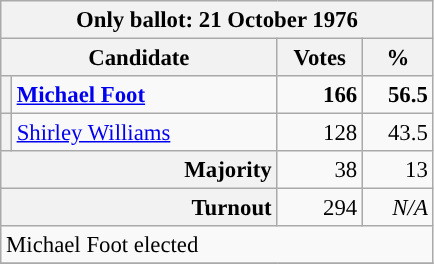<table class=wikitable style="font-size:95%;">
<tr>
<th colspan="4">Only ballot: 21 October 1976</th>
</tr>
<tr>
<th colspan="2" style="width: 170px">Candidate</th>
<th style="width: 50px">Votes</th>
<th style="width: 40px">%</th>
</tr>
<tr>
<th style="background-color: "></th>
<td style="width: 170px"><strong><a href='#'>Michael Foot</a></strong></td>
<td align="right"><strong>166</strong></td>
<td align="right"><strong>56.5</strong></td>
</tr>
<tr>
<th style="background-color: "></th>
<td style="width: 170px"><a href='#'>Shirley Williams</a></td>
<td align="right">128</td>
<td align="right">43.5</td>
</tr>
<tr>
<th colspan="2" style="text-align:right">Majority</th>
<td align="right">38</td>
<td align="right">13</td>
</tr>
<tr>
<th colspan="2" style="text-align:right">Turnout</th>
<td align="right">294</td>
<td align="right"><em>N/A</em></td>
</tr>
<tr>
<td colspan="4">Michael Foot elected</td>
</tr>
<tr>
</tr>
</table>
